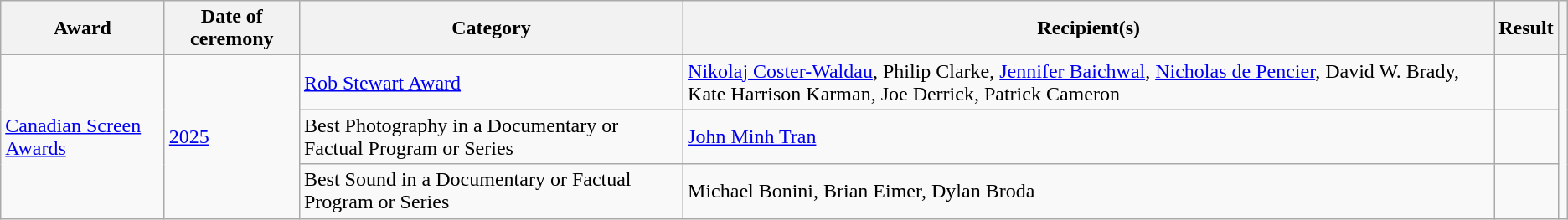<table class="wikitable sortable plainrowheaders">
<tr>
<th scope="col">Award</th>
<th scope="col">Date of ceremony</th>
<th scope="col">Category</th>
<th scope="col">Recipient(s)</th>
<th scope="col">Result</th>
<th scope="col" class="unsortable"></th>
</tr>
<tr>
<td rowspan=3><a href='#'>Canadian Screen Awards</a></td>
<td rowspan=3><a href='#'>2025</a></td>
<td><a href='#'>Rob Stewart Award</a></td>
<td><a href='#'>Nikolaj Coster-Waldau</a>, Philip Clarke, <a href='#'>Jennifer Baichwal</a>, <a href='#'>Nicholas de Pencier</a>, David W. Brady, Kate Harrison Karman, Joe Derrick, Patrick Cameron</td>
<td></td>
<td rowspan=3></td>
</tr>
<tr>
<td>Best Photography in a Documentary or Factual Program or Series</td>
<td><a href='#'>John Minh Tran</a></td>
<td></td>
</tr>
<tr>
<td>Best Sound in a Documentary or Factual Program or Series</td>
<td>Michael Bonini, Brian Eimer, Dylan Broda</td>
<td></td>
</tr>
</table>
